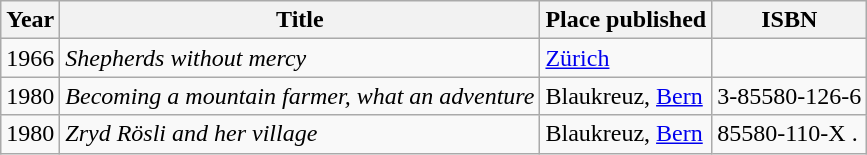<table class="wikitable plainrowheaders sortable" style="margin-right: 0;">
<tr>
<th scope="col">Year</th>
<th scope="col">Title</th>
<th scope="col">Place published</th>
<th scope="col">ISBN</th>
</tr>
<tr>
<td>1966</td>
<td scope="row"><em>Shepherds without mercy</em></td>
<td><a href='#'>Zürich</a></td>
<td></td>
</tr>
<tr>
<td>1980</td>
<td scope="row"><em>Becoming a mountain farmer, what an adventure</em></td>
<td>Blaukreuz, <a href='#'>Bern</a></td>
<td>3-85580-126-6</td>
</tr>
<tr>
<td>1980</td>
<td scope="row"><em>Zryd Rösli and her village</em></td>
<td>Blaukreuz, <a href='#'>Bern</a></td>
<td>85580-110-X .</td>
</tr>
</table>
